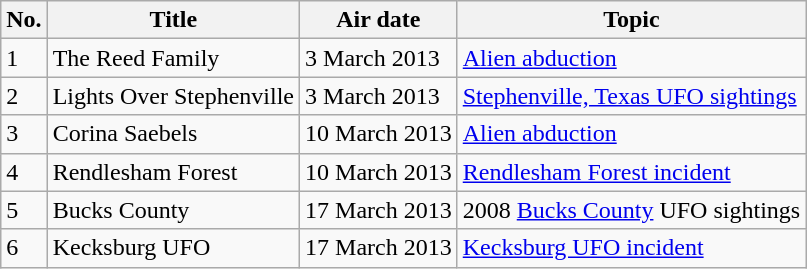<table class=wikitable>
<tr>
<th>No.</th>
<th>Title</th>
<th>Air date</th>
<th>Topic</th>
</tr>
<tr>
<td>1</td>
<td>The Reed Family</td>
<td>3 March 2013</td>
<td><a href='#'>Alien abduction</a></td>
</tr>
<tr>
<td>2</td>
<td>Lights Over Stephenville</td>
<td>3 March 2013</td>
<td><a href='#'>Stephenville, Texas UFO sightings</a></td>
</tr>
<tr>
<td>3</td>
<td>Corina Saebels</td>
<td>10 March 2013</td>
<td><a href='#'>Alien abduction</a></td>
</tr>
<tr>
<td>4</td>
<td>Rendlesham Forest</td>
<td>10 March 2013</td>
<td><a href='#'>Rendlesham Forest incident</a></td>
</tr>
<tr>
<td>5</td>
<td>Bucks County</td>
<td>17 March 2013</td>
<td>2008 <a href='#'>Bucks County</a> UFO sightings</td>
</tr>
<tr>
<td>6</td>
<td>Kecksburg UFO</td>
<td>17 March 2013</td>
<td><a href='#'>Kecksburg UFO incident</a></td>
</tr>
</table>
